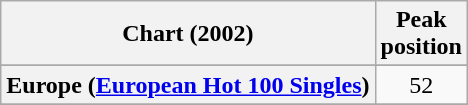<table class="wikitable sortable plainrowheaders">
<tr>
<th scope="col">Chart (2002)</th>
<th scope="col">Peak<br>position</th>
</tr>
<tr>
</tr>
<tr>
</tr>
<tr>
<th scope="row">Europe (<a href='#'>European Hot 100 Singles</a>)</th>
<td align="center">52</td>
</tr>
<tr>
</tr>
<tr>
</tr>
<tr>
</tr>
<tr>
</tr>
<tr>
</tr>
<tr>
</tr>
<tr>
</tr>
<tr>
</tr>
<tr>
</tr>
<tr>
</tr>
<tr>
</tr>
<tr>
</tr>
<tr>
</tr>
<tr>
</tr>
<tr>
</tr>
</table>
